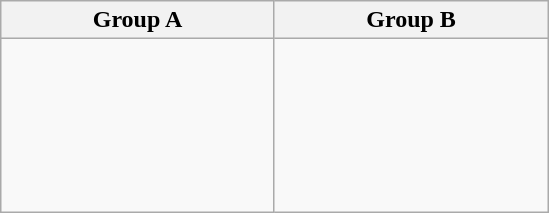<table class="wikitable">
<tr>
<th width=175px>Group A</th>
<th width=175px>Group B</th>
</tr>
<tr>
<td><br><br>
<br>
<br>
<br>
<br>
</td>
<td><br><br>
<br>
<br>
<br>
<br>
</td>
</tr>
</table>
